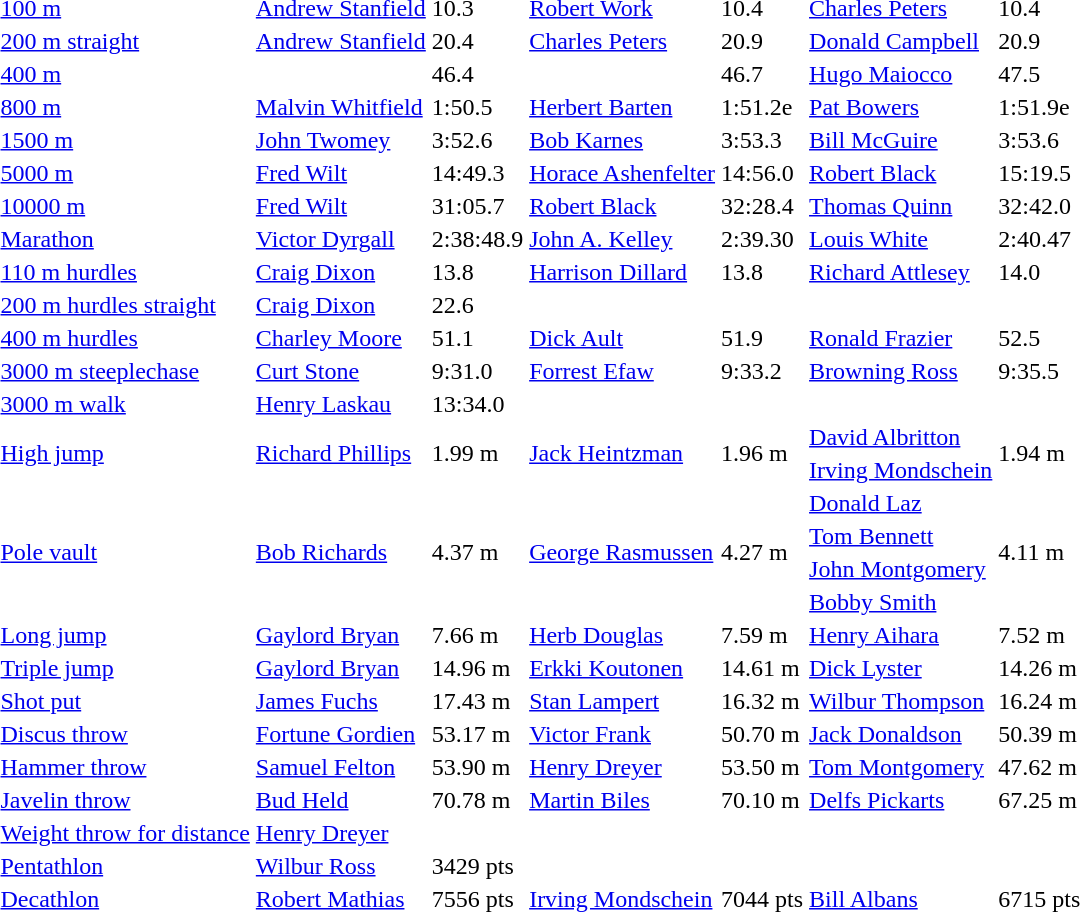<table>
<tr>
<td><a href='#'>100 m</a></td>
<td><a href='#'>Andrew Stanfield</a></td>
<td>10.3</td>
<td><a href='#'>Robert Work</a></td>
<td>10.4</td>
<td><a href='#'>Charles Peters</a></td>
<td>10.4</td>
</tr>
<tr>
<td><a href='#'>200 m straight</a></td>
<td><a href='#'>Andrew Stanfield</a></td>
<td>20.4 </td>
<td><a href='#'>Charles Peters</a></td>
<td>20.9 </td>
<td><a href='#'>Donald Campbell</a></td>
<td>20.9 </td>
</tr>
<tr>
<td><a href='#'>400 m</a></td>
<td></td>
<td>46.4</td>
<td></td>
<td>46.7</td>
<td><a href='#'>Hugo Maiocco</a></td>
<td>47.5</td>
</tr>
<tr>
<td><a href='#'>800 m</a></td>
<td><a href='#'>Malvin Whitfield</a></td>
<td>1:50.5</td>
<td><a href='#'>Herbert Barten</a></td>
<td>1:51.2e</td>
<td><a href='#'>Pat Bowers</a></td>
<td>1:51.9e</td>
</tr>
<tr>
<td><a href='#'>1500 m</a></td>
<td><a href='#'>John Twomey</a></td>
<td>3:52.6</td>
<td><a href='#'>Bob Karnes</a></td>
<td>3:53.3</td>
<td><a href='#'>Bill McGuire</a></td>
<td>3:53.6</td>
</tr>
<tr>
<td><a href='#'>5000 m</a></td>
<td><a href='#'>Fred Wilt</a></td>
<td>14:49.3</td>
<td><a href='#'>Horace Ashenfelter</a></td>
<td>14:56.0</td>
<td><a href='#'>Robert Black</a></td>
<td>15:19.5</td>
</tr>
<tr>
<td><a href='#'>10000 m</a></td>
<td><a href='#'>Fred Wilt</a></td>
<td>31:05.7</td>
<td><a href='#'>Robert Black</a></td>
<td>32:28.4</td>
<td><a href='#'>Thomas Quinn</a></td>
<td>32:42.0</td>
</tr>
<tr>
<td><a href='#'>Marathon</a></td>
<td><a href='#'>Victor Dyrgall</a></td>
<td>2:38:48.9</td>
<td><a href='#'>John A. Kelley</a></td>
<td>2:39.30</td>
<td><a href='#'>Louis White</a></td>
<td>2:40.47</td>
</tr>
<tr>
<td><a href='#'>110 m hurdles</a></td>
<td><a href='#'>Craig Dixon</a></td>
<td>13.8</td>
<td><a href='#'>Harrison Dillard</a></td>
<td>13.8</td>
<td><a href='#'>Richard Attlesey</a></td>
<td>14.0</td>
</tr>
<tr>
<td><a href='#'>200 m hurdles straight</a></td>
<td><a href='#'>Craig Dixon</a></td>
<td>22.6</td>
<td></td>
<td></td>
<td></td>
<td></td>
</tr>
<tr>
<td><a href='#'>400 m hurdles</a></td>
<td><a href='#'>Charley Moore</a></td>
<td>51.1</td>
<td><a href='#'>Dick Ault</a></td>
<td>51.9</td>
<td><a href='#'>Ronald Frazier</a></td>
<td>52.5</td>
</tr>
<tr>
<td><a href='#'>3000 m steeplechase</a></td>
<td><a href='#'>Curt Stone</a></td>
<td>9:31.0</td>
<td><a href='#'>Forrest Efaw</a></td>
<td>9:33.2</td>
<td><a href='#'>Browning Ross</a></td>
<td>9:35.5</td>
</tr>
<tr>
<td><a href='#'>3000 m walk</a></td>
<td><a href='#'>Henry Laskau</a></td>
<td>13:34.0</td>
<td></td>
<td></td>
<td></td>
<td></td>
</tr>
<tr>
<td rowspan=2><a href='#'>High jump</a></td>
<td rowspan=2><a href='#'>Richard Phillips</a></td>
<td rowspan=2>1.99 m</td>
<td rowspan=2><a href='#'>Jack Heintzman</a></td>
<td rowspan=2>1.96 m</td>
<td><a href='#'>David Albritton</a></td>
<td rowspan=2>1.94 m</td>
</tr>
<tr>
<td rowspan=1><a href='#'>Irving Mondschein</a></td>
</tr>
<tr>
<td rowspan=4><a href='#'>Pole vault</a></td>
<td rowspan=4><a href='#'>Bob Richards</a></td>
<td rowspan=4>4.37 m</td>
<td rowspan=4><a href='#'>George Rasmussen</a></td>
<td rowspan=4>4.27 m</td>
<td><a href='#'>Donald Laz</a></td>
<td rowspan=4>4.11 m</td>
</tr>
<tr>
<td><a href='#'>Tom Bennett</a></td>
</tr>
<tr>
<td><a href='#'>John Montgomery</a></td>
</tr>
<tr>
<td rowspan=1><a href='#'>Bobby Smith</a></td>
</tr>
<tr>
<td><a href='#'>Long jump</a></td>
<td><a href='#'>Gaylord Bryan</a></td>
<td>7.66 m</td>
<td><a href='#'>Herb Douglas</a></td>
<td>7.59 m</td>
<td><a href='#'>Henry Aihara</a></td>
<td>7.52 m</td>
</tr>
<tr>
<td><a href='#'>Triple jump</a></td>
<td><a href='#'>Gaylord Bryan</a></td>
<td>14.96 m</td>
<td><a href='#'>Erkki Koutonen</a></td>
<td>14.61 m</td>
<td><a href='#'>Dick Lyster</a></td>
<td>14.26 m</td>
</tr>
<tr>
<td><a href='#'>Shot put</a></td>
<td><a href='#'>James Fuchs</a></td>
<td>17.43 m</td>
<td><a href='#'>Stan Lampert</a></td>
<td>16.32 m</td>
<td><a href='#'>Wilbur Thompson</a></td>
<td>16.24 m</td>
</tr>
<tr>
<td><a href='#'>Discus throw</a></td>
<td><a href='#'>Fortune Gordien</a></td>
<td>53.17 m</td>
<td><a href='#'>Victor Frank</a></td>
<td>50.70 m</td>
<td><a href='#'>Jack Donaldson</a></td>
<td>50.39 m</td>
</tr>
<tr>
<td><a href='#'>Hammer throw</a></td>
<td><a href='#'>Samuel Felton</a></td>
<td>53.90 m</td>
<td><a href='#'>Henry Dreyer</a></td>
<td>53.50 m</td>
<td><a href='#'>Tom Montgomery</a></td>
<td>47.62 m</td>
</tr>
<tr>
<td><a href='#'>Javelin throw</a></td>
<td><a href='#'>Bud Held</a></td>
<td>70.78 m</td>
<td><a href='#'>Martin Biles</a></td>
<td>70.10 m</td>
<td><a href='#'>Delfs Pickarts</a></td>
<td>67.25 m</td>
</tr>
<tr>
<td><a href='#'>Weight throw for distance</a></td>
<td><a href='#'>Henry Dreyer</a></td>
<td></td>
<td></td>
<td></td>
<td></td>
<td></td>
</tr>
<tr>
<td><a href='#'>Pentathlon</a></td>
<td><a href='#'>Wilbur Ross</a></td>
<td>3429  pts</td>
<td></td>
<td></td>
<td></td>
<td></td>
</tr>
<tr>
<td><a href='#'>Decathlon</a></td>
<td><a href='#'>Robert Mathias</a></td>
<td>7556 pts</td>
<td><a href='#'>Irving Mondschein</a></td>
<td>7044 pts</td>
<td><a href='#'>Bill Albans</a></td>
<td>6715 pts</td>
</tr>
</table>
